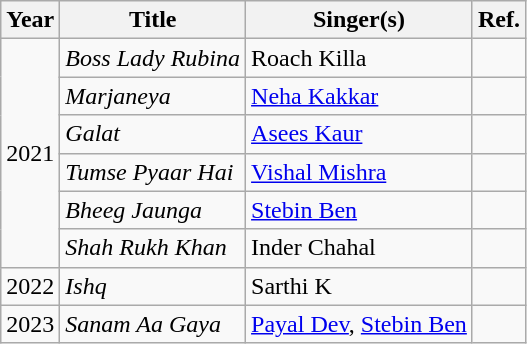<table class="wikitable sortable">
<tr>
<th>Year</th>
<th>Title</th>
<th>Singer(s)</th>
<th class="unsortable">Ref.</th>
</tr>
<tr>
<td rowspan="6">2021</td>
<td><em>Boss Lady Rubina</em></td>
<td>Roach Killa</td>
<td></td>
</tr>
<tr>
<td><em>Marjaneya</em></td>
<td><a href='#'>Neha Kakkar</a></td>
<td></td>
</tr>
<tr>
<td><em>Galat</em></td>
<td><a href='#'>Asees Kaur</a></td>
<td></td>
</tr>
<tr>
<td><em>Tumse Pyaar Hai</em></td>
<td><a href='#'>Vishal Mishra</a></td>
<td></td>
</tr>
<tr>
<td><em>Bheeg Jaunga</em></td>
<td><a href='#'>Stebin Ben</a></td>
<td></td>
</tr>
<tr>
<td><em>Shah Rukh Khan</em></td>
<td>Inder Chahal</td>
<td></td>
</tr>
<tr>
<td>2022</td>
<td><em>Ishq</em></td>
<td>Sarthi K</td>
<td></td>
</tr>
<tr>
<td>2023</td>
<td><em>Sanam Aa Gaya</em></td>
<td><a href='#'>Payal Dev</a>, <a href='#'>Stebin Ben</a></td>
<td></td>
</tr>
</table>
